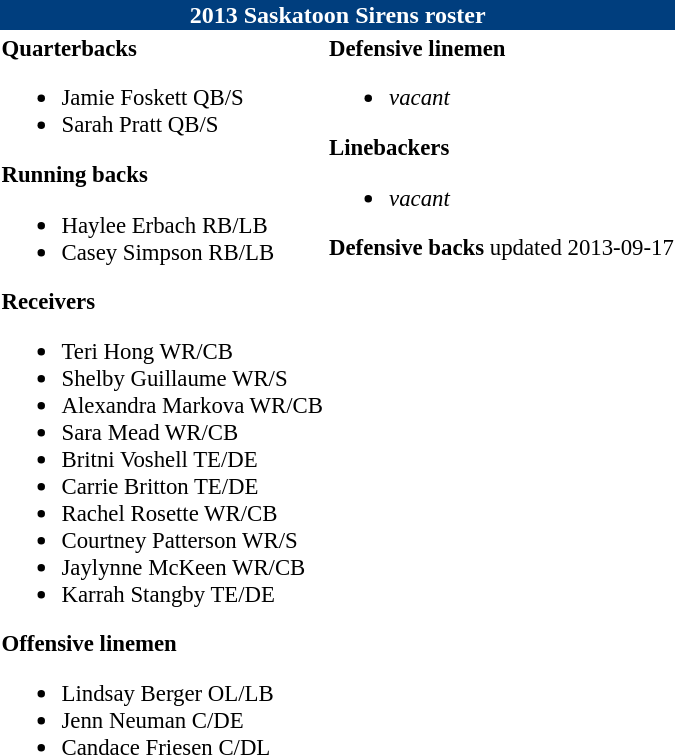<table class="toccolours" style="text-align: left;">
<tr>
<th colspan="7" style="background-color: #003E7E; color:white; text-align:center">2013 Saskatoon Sirens roster</th>
</tr>
<tr>
<td style="font-size: 95%;vertical-align:top;"><strong>Quarterbacks</strong><br><ul><li> Jamie Foskett QB/S</li><li> Sarah Pratt QB/S</li></ul><strong>Running backs</strong><ul><li> Haylee Erbach  RB/LB</li><li> Casey Simpson RB/LB</li></ul><strong>Receivers</strong><ul><li> Teri Hong WR/CB</li><li> Shelby Guillaume WR/S</li><li> Alexandra Markova WR/CB</li><li> Sara Mead WR/CB</li><li> Britni Voshell TE/DE</li><li> Carrie Britton TE/DE</li><li> Rachel Rosette WR/CB</li><li> Courtney Patterson WR/S</li><li> Jaylynne McKeen WR/CB</li><li> Karrah Stangby TE/DE</li></ul><strong>Offensive linemen</strong><ul><li> Lindsay Berger OL/LB</li><li> Jenn Neuman C/DE</li><li> Candace Friesen C/DL</li></ul></td>
<td style="font-size: 95%;vertical-align:top;"><strong>Defensive linemen</strong><br><ul><li><em>vacant</em></li></ul><strong>Linebackers</strong><ul><li><em>vacant</em></li></ul><strong>Defensive backs</strong>
<span></span> updated 2013-09-17<br></td>
</tr>
</table>
